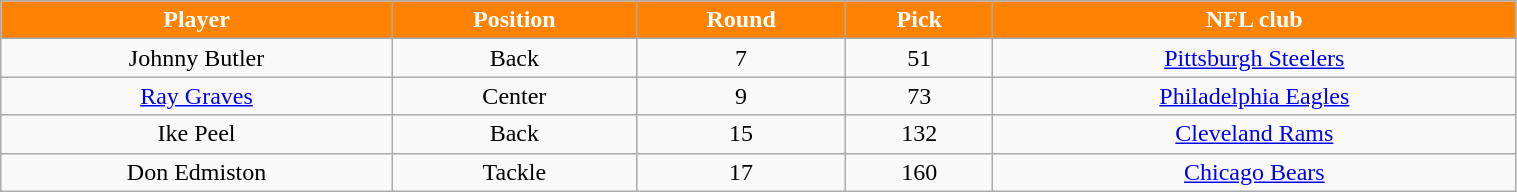<table class="wikitable" width="80%">
<tr align="center"  style="background:#FF8200;color:#FFFFFF;">
<td><strong>Player</strong></td>
<td><strong>Position</strong></td>
<td><strong>Round</strong></td>
<td><strong>Pick</strong></td>
<td><strong>NFL club</strong></td>
</tr>
<tr align="center" bgcolor="">
<td>Johnny Butler</td>
<td>Back</td>
<td>7</td>
<td>51</td>
<td><a href='#'>Pittsburgh Steelers</a></td>
</tr>
<tr align="center" bgcolor="">
<td><a href='#'>Ray Graves</a></td>
<td>Center</td>
<td>9</td>
<td>73</td>
<td><a href='#'>Philadelphia Eagles</a></td>
</tr>
<tr align="center" bgcolor="">
<td>Ike Peel</td>
<td>Back</td>
<td>15</td>
<td>132</td>
<td><a href='#'>Cleveland Rams</a></td>
</tr>
<tr align="center" bgcolor="">
<td>Don Edmiston</td>
<td>Tackle</td>
<td>17</td>
<td>160</td>
<td><a href='#'>Chicago Bears</a></td>
</tr>
</table>
